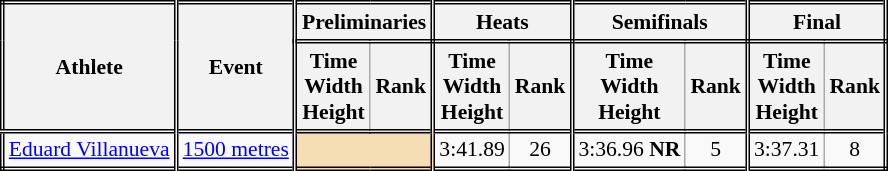<table class=wikitable style="font-size:90%; border: double;">
<tr>
<th rowspan="2" style="border-right:double">Athlete</th>
<th rowspan="2" style="border-right:double">Event</th>
<th colspan="2" style="border-right:double; border-bottom:double;">Preliminaries</th>
<th colspan="2" style="border-right:double; border-bottom:double;">Heats</th>
<th colspan="2" style="border-right:double; border-bottom:double;">Semifinals</th>
<th colspan="2" style="border-right:double; border-bottom:double;">Final</th>
</tr>
<tr>
<th>Time<br>Width<br>Height</th>
<th style="border-right:double">Rank</th>
<th>Time<br>Width<br>Height</th>
<th style="border-right:double">Rank</th>
<th>Time<br>Width<br>Height</th>
<th style="border-right:double">Rank</th>
<th>Time<br>Width<br>Height</th>
<th style="border-right:double">Rank</th>
</tr>
<tr style="border-top: double;">
<td style="border-right:double"><a href='#'>Eduard Villanueva</a></td>
<td style="border-right:double"><a href='#'>1500 metres</a></td>
<td style="border-right:double" colspan= 2 bgcolor="wheat"></td>
<td align=center>3:41.89</td>
<td align=center style="border-right:double">26</td>
<td align=center>3:36.96 <strong>NR</strong></td>
<td align=center style="border-right:double">5</td>
<td align=center>3:37.31</td>
<td align=center>8</td>
</tr>
</table>
